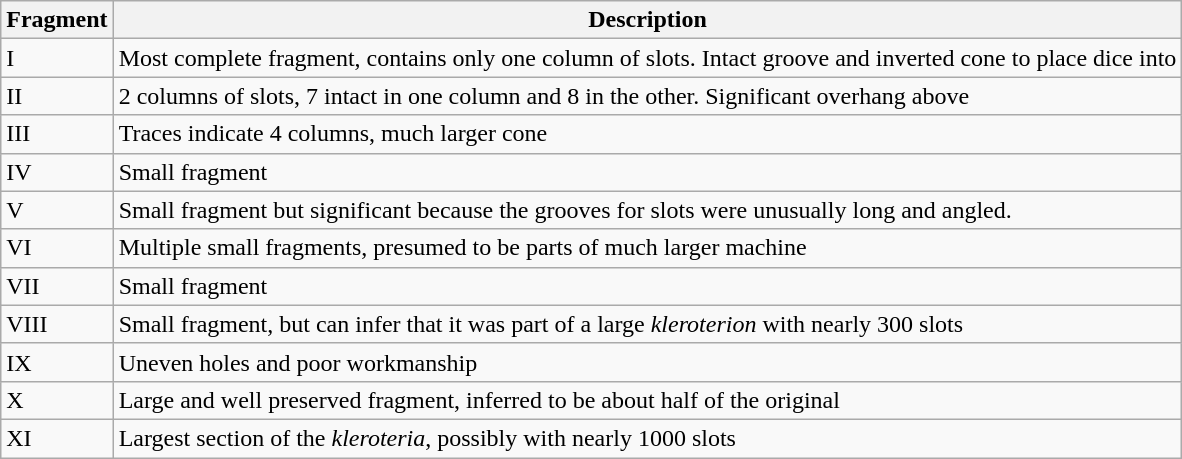<table class="wikitable">
<tr>
<th>Fragment</th>
<th>Description</th>
</tr>
<tr>
<td>I</td>
<td>Most complete fragment, contains only one column of slots. Intact groove and inverted cone to place dice into</td>
</tr>
<tr>
<td>II</td>
<td>2 columns of slots, 7 intact in one column and 8 in the other. Significant overhang above</td>
</tr>
<tr>
<td>III</td>
<td>Traces indicate 4 columns, much larger cone</td>
</tr>
<tr>
<td>IV</td>
<td>Small fragment</td>
</tr>
<tr>
<td>V</td>
<td>Small fragment but significant because the grooves for slots were unusually long and angled.</td>
</tr>
<tr>
<td>VI</td>
<td>Multiple small fragments, presumed to be parts of much larger machine</td>
</tr>
<tr>
<td>VII</td>
<td>Small fragment</td>
</tr>
<tr>
<td>VIII</td>
<td>Small fragment, but can infer that it was part of a large <em>kleroterion</em> with nearly 300 slots</td>
</tr>
<tr>
<td>IX</td>
<td>Uneven holes and poor workmanship</td>
</tr>
<tr>
<td>X</td>
<td>Large and well preserved fragment, inferred to be about half of the original</td>
</tr>
<tr>
<td>XI</td>
<td>Largest section of the <em>kleroteria</em>, possibly with nearly 1000 slots</td>
</tr>
</table>
